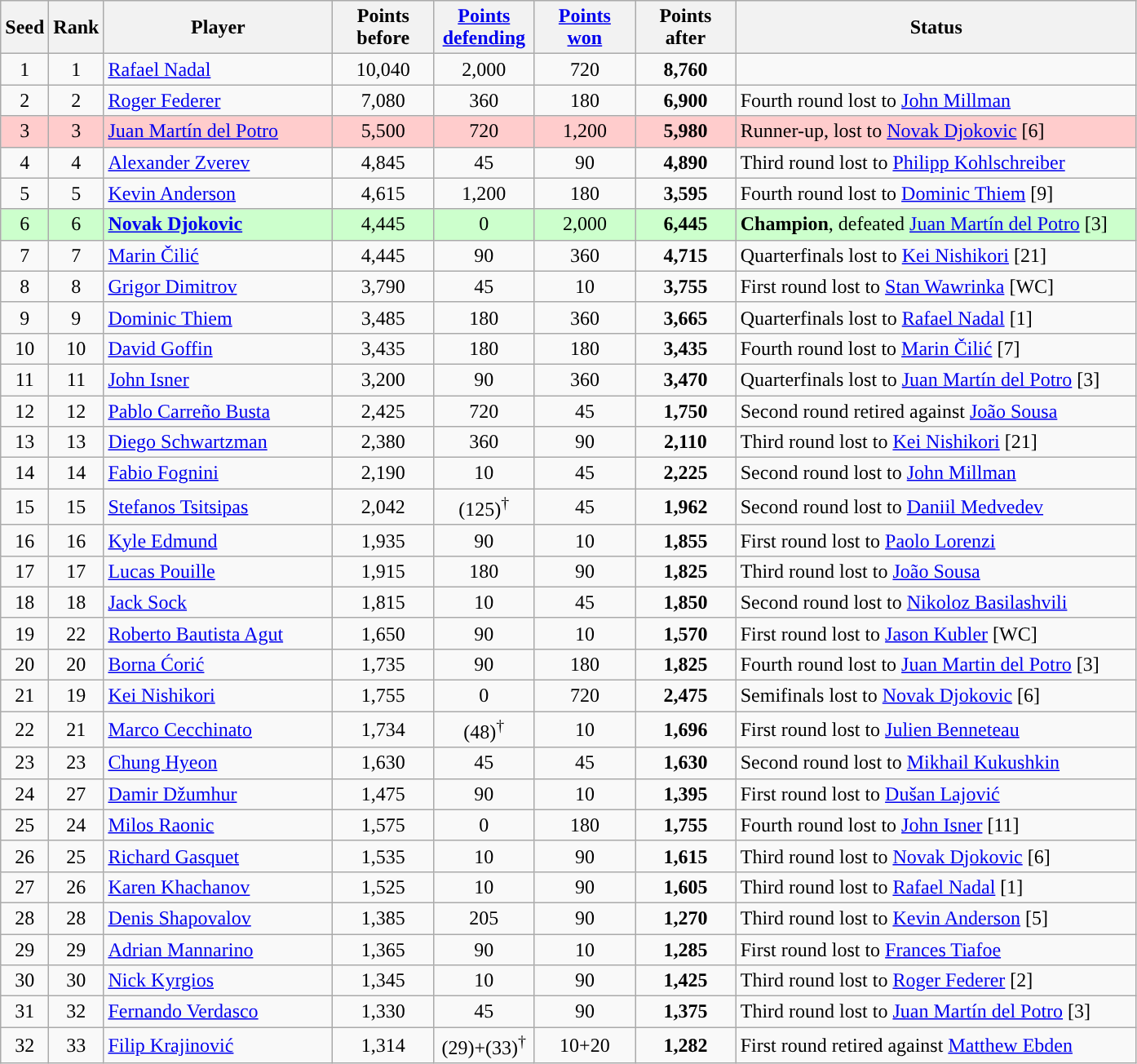<table class="wikitable sortable" style="text-align:center;">
<tr style="background:;">
<th style="width:30px;">Seed</th>
<th style="width:30px;">Rank</th>
<th style="width:180px;">Player</th>
<th style="width:75px;">Points before</th>
<th style="width:75px;"><a href='#'>Points defending</a></th>
<th style="width:75px;"><a href='#'>Points won</a></th>
<th style="width:75px;">Points after</th>
<th style="width:320px;">Status</th>
</tr>
<tr>
<td>1</td>
<td>1</td>
<td align="left"> <a href='#'>Rafael Nadal</a></td>
<td>10,040</td>
<td>2,000</td>
<td>720</td>
<td><strong>8,760</strong></td>
<td align="left"></td>
</tr>
<tr>
<td>2</td>
<td>2</td>
<td align="left"> <a href='#'>Roger Federer</a></td>
<td>7,080</td>
<td>360</td>
<td>180</td>
<td><strong>6,900</strong></td>
<td align="left">Fourth round lost to  <a href='#'>John Millman</a></td>
</tr>
<tr style="background:#fcc;">
<td>3</td>
<td>3</td>
<td align="left"> <a href='#'>Juan Martín del Potro</a></td>
<td>5,500</td>
<td>720</td>
<td>1,200</td>
<td><strong>5,980</strong></td>
<td align="left">Runner-up, lost to  <a href='#'>Novak Djokovic</a> [6]</td>
</tr>
<tr>
<td>4</td>
<td>4</td>
<td align="left"> <a href='#'>Alexander Zverev</a></td>
<td>4,845</td>
<td>45</td>
<td>90</td>
<td><strong>4,890</strong></td>
<td align="left">Third round lost to  <a href='#'>Philipp Kohlschreiber</a></td>
</tr>
<tr>
<td>5</td>
<td>5</td>
<td align="left"> <a href='#'>Kevin Anderson</a></td>
<td>4,615</td>
<td>1,200</td>
<td>180</td>
<td><strong>3,595</strong></td>
<td align="left">Fourth round lost to  <a href='#'>Dominic Thiem</a> [9]</td>
</tr>
<tr style="background:#cfc;">
<td>6</td>
<td>6</td>
<td align="left"> <strong><a href='#'>Novak Djokovic</a></strong></td>
<td>4,445</td>
<td>0</td>
<td>2,000</td>
<td><strong>6,445</strong></td>
<td align="left"><strong>Champion</strong>, defeated  <a href='#'>Juan Martín del Potro</a> [3]</td>
</tr>
<tr>
<td>7</td>
<td>7</td>
<td align="left"> <a href='#'>Marin Čilić</a></td>
<td>4,445</td>
<td>90</td>
<td>360</td>
<td><strong>4,715</strong></td>
<td align="left">Quarterfinals lost to  <a href='#'>Kei Nishikori</a> [21]</td>
</tr>
<tr>
<td>8</td>
<td>8</td>
<td align="left"> <a href='#'>Grigor Dimitrov</a></td>
<td>3,790</td>
<td>45</td>
<td>10</td>
<td><strong>3,755</strong></td>
<td align="left">First round lost to  <a href='#'>Stan Wawrinka</a> [WC]</td>
</tr>
<tr>
<td>9</td>
<td>9</td>
<td align="left"> <a href='#'>Dominic Thiem</a></td>
<td>3,485</td>
<td>180</td>
<td>360</td>
<td><strong>3,665</strong></td>
<td align="left">Quarterfinals lost to  <a href='#'>Rafael Nadal</a> [1]</td>
</tr>
<tr>
<td>10</td>
<td>10</td>
<td align="left"> <a href='#'>David Goffin</a></td>
<td>3,435</td>
<td>180</td>
<td>180</td>
<td><strong>3,435</strong></td>
<td align="left">Fourth round lost to   <a href='#'>Marin Čilić</a> [7]</td>
</tr>
<tr>
<td>11</td>
<td>11</td>
<td align="left"> <a href='#'>John Isner</a></td>
<td>3,200</td>
<td>90</td>
<td>360</td>
<td><strong>3,470</strong></td>
<td align="left">Quarterfinals lost to  <a href='#'>Juan Martín del Potro</a> [3]</td>
</tr>
<tr>
<td>12</td>
<td>12</td>
<td align="left"> <a href='#'>Pablo Carreño Busta</a></td>
<td>2,425</td>
<td>720</td>
<td>45</td>
<td><strong>1,750</strong></td>
<td align="left">Second round retired against  <a href='#'>João Sousa</a></td>
</tr>
<tr>
<td>13</td>
<td>13</td>
<td align="left"> <a href='#'>Diego Schwartzman</a></td>
<td>2,380</td>
<td>360</td>
<td>90</td>
<td><strong>2,110</strong></td>
<td align="left">Third round lost to  <a href='#'>Kei Nishikori</a> [21]</td>
</tr>
<tr>
<td>14</td>
<td>14</td>
<td align="left"> <a href='#'>Fabio Fognini</a></td>
<td>2,190</td>
<td>10</td>
<td>45</td>
<td><strong>2,225</strong></td>
<td align="left">Second round lost to  <a href='#'>John Millman</a></td>
</tr>
<tr>
<td>15</td>
<td>15</td>
<td align="left"> <a href='#'>Stefanos Tsitsipas</a></td>
<td>2,042</td>
<td>(125)<sup>†</sup></td>
<td>45</td>
<td><strong>1,962</strong></td>
<td align="left">Second round lost to  <a href='#'>Daniil Medvedev</a></td>
</tr>
<tr>
<td>16</td>
<td>16</td>
<td align="left"> <a href='#'>Kyle Edmund</a></td>
<td>1,935</td>
<td>90</td>
<td>10</td>
<td><strong>1,855</strong></td>
<td align="left">First round lost to  <a href='#'>Paolo Lorenzi</a></td>
</tr>
<tr>
<td>17</td>
<td>17</td>
<td align="left"> <a href='#'>Lucas Pouille</a></td>
<td>1,915</td>
<td>180</td>
<td>90</td>
<td><strong>1,825</strong></td>
<td align="left">Third round lost to  <a href='#'>João Sousa</a></td>
</tr>
<tr>
<td>18</td>
<td>18</td>
<td align="left"> <a href='#'>Jack Sock</a></td>
<td>1,815</td>
<td>10</td>
<td>45</td>
<td><strong>1,850</strong></td>
<td align="left">Second round lost to  <a href='#'>Nikoloz Basilashvili</a></td>
</tr>
<tr>
<td>19</td>
<td>22</td>
<td align="left"> <a href='#'>Roberto Bautista Agut</a></td>
<td>1,650</td>
<td>90</td>
<td>10</td>
<td><strong>1,570</strong></td>
<td align="left">First round lost to  <a href='#'>Jason Kubler</a> [WC]</td>
</tr>
<tr>
<td>20</td>
<td>20</td>
<td align="left"> <a href='#'>Borna Ćorić</a></td>
<td>1,735</td>
<td>90</td>
<td>180</td>
<td><strong>1,825</strong></td>
<td align="left">Fourth round lost to  <a href='#'>Juan Martin del Potro</a> [3]</td>
</tr>
<tr>
<td>21</td>
<td>19</td>
<td align="left"> <a href='#'>Kei Nishikori</a></td>
<td>1,755</td>
<td>0</td>
<td>720</td>
<td><strong>2,475</strong></td>
<td align="left">Semifinals lost to  <a href='#'>Novak Djokovic</a> [6]</td>
</tr>
<tr>
<td>22</td>
<td>21</td>
<td align="left"> <a href='#'>Marco Cecchinato</a></td>
<td>1,734</td>
<td>(48)<sup>†</sup></td>
<td>10</td>
<td><strong>1,696</strong></td>
<td align="left">First round lost to  <a href='#'>Julien Benneteau</a></td>
</tr>
<tr>
<td>23</td>
<td>23</td>
<td align="left"> <a href='#'>Chung Hyeon</a></td>
<td>1,630</td>
<td>45</td>
<td>45</td>
<td><strong>1,630</strong></td>
<td align="left">Second round lost to  <a href='#'>Mikhail Kukushkin</a></td>
</tr>
<tr>
<td>24</td>
<td>27</td>
<td align="left"> <a href='#'>Damir Džumhur</a></td>
<td>1,475</td>
<td>90</td>
<td>10</td>
<td><strong>1,395</strong></td>
<td align="left">First round lost to  <a href='#'>Dušan Lajović</a></td>
</tr>
<tr>
<td>25</td>
<td>24</td>
<td align="left"> <a href='#'>Milos Raonic</a></td>
<td>1,575</td>
<td>0</td>
<td>180</td>
<td><strong>1,755</strong></td>
<td align="left">Fourth round lost to  <a href='#'>John Isner</a> [11]</td>
</tr>
<tr>
<td>26</td>
<td>25</td>
<td align="left"> <a href='#'>Richard Gasquet</a></td>
<td>1,535</td>
<td>10</td>
<td>90</td>
<td><strong>1,615</strong></td>
<td align="left">Third round lost to  <a href='#'>Novak Djokovic</a> [6]</td>
</tr>
<tr>
<td>27</td>
<td>26</td>
<td align="left"> <a href='#'>Karen Khachanov</a></td>
<td>1,525</td>
<td>10</td>
<td>90</td>
<td><strong>1,605</strong></td>
<td align="left">Third round lost to  <a href='#'>Rafael Nadal</a> [1]</td>
</tr>
<tr>
<td>28</td>
<td>28</td>
<td align="left"> <a href='#'>Denis Shapovalov</a></td>
<td>1,385</td>
<td>205</td>
<td>90</td>
<td><strong>1,270</strong></td>
<td align="left">Third round lost to  <a href='#'>Kevin Anderson</a> [5]</td>
</tr>
<tr>
<td>29</td>
<td>29</td>
<td align="left"> <a href='#'>Adrian Mannarino</a></td>
<td>1,365</td>
<td>90</td>
<td>10</td>
<td><strong>1,285</strong></td>
<td align="left">First round lost to  <a href='#'>Frances Tiafoe</a></td>
</tr>
<tr>
<td>30</td>
<td>30</td>
<td align="left"> <a href='#'>Nick Kyrgios</a></td>
<td>1,345</td>
<td>10</td>
<td>90</td>
<td><strong>1,425</strong></td>
<td align="left">Third round lost to  <a href='#'>Roger Federer</a> [2]</td>
</tr>
<tr>
<td>31</td>
<td>32</td>
<td align="left"> <a href='#'>Fernando Verdasco</a></td>
<td>1,330</td>
<td>45</td>
<td>90</td>
<td><strong>1,375</strong></td>
<td align="left">Third round lost to  <a href='#'>Juan Martín del Potro</a> [3]</td>
</tr>
<tr>
<td>32</td>
<td>33</td>
<td align="left"> <a href='#'>Filip Krajinović</a></td>
<td>1,314</td>
<td>(29)+(33)<sup>†</sup></td>
<td>10+20</td>
<td><strong>1,282</strong></td>
<td align="left">First round retired against  <a href='#'>Matthew Ebden</a></td>
</tr>
</table>
